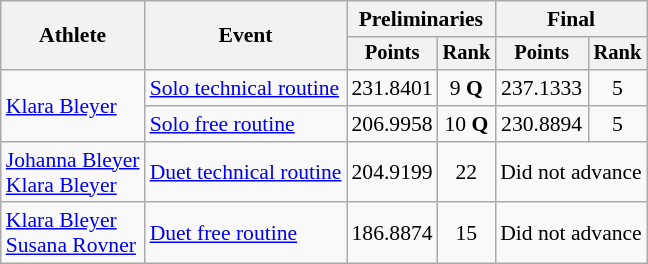<table class="wikitable" style="font-size:90%">
<tr>
<th rowspan="2">Athlete</th>
<th rowspan="2">Event</th>
<th colspan="2">Preliminaries</th>
<th colspan="2">Final</th>
</tr>
<tr style="font-size:95%">
<th>Points</th>
<th>Rank</th>
<th>Points</th>
<th>Rank</th>
</tr>
<tr align="center">
<td align="left" rowspan=2><a href='#'>Klara Bleyer</a></td>
<td align="left"><a href='#'>Solo technical routine</a></td>
<td>231.8401</td>
<td>9 <strong>Q</strong></td>
<td>237.1333</td>
<td>5</td>
</tr>
<tr align="center">
<td align="left"><a href='#'>Solo free routine</a></td>
<td>206.9958</td>
<td>10 <strong>Q</strong></td>
<td>230.8894</td>
<td>5</td>
</tr>
<tr align="center">
<td align="left"><a href='#'>Johanna Bleyer</a><br><a href='#'>Klara Bleyer</a></td>
<td align="left"><a href='#'>Duet technical routine</a></td>
<td>204.9199</td>
<td>22</td>
<td colspan=2>Did not advance</td>
</tr>
<tr align="center">
<td align="left"><a href='#'>Klara Bleyer</a><br><a href='#'>Susana Rovner</a></td>
<td align="left"><a href='#'>Duet free routine</a></td>
<td>186.8874</td>
<td>15</td>
<td colspan=2>Did not advance</td>
</tr>
</table>
